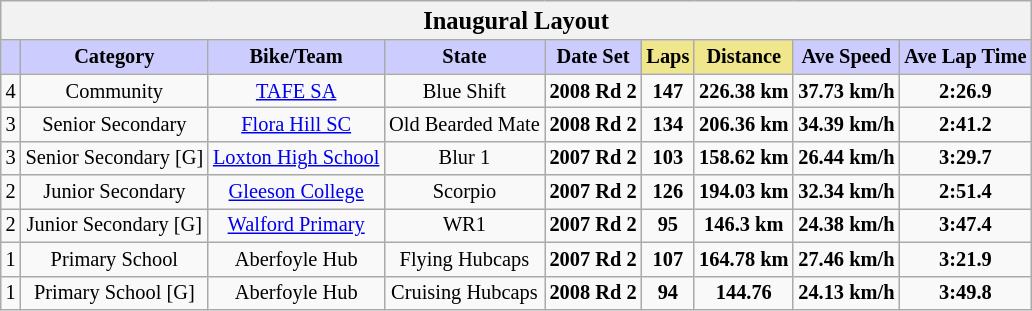<table class="wikitable collapsible collapsed" style="font-size: 85%; text-align:center">
<tr>
<th colspan="9" width="500"><big>Inaugural Layout</big></th>
</tr>
<tr>
<th style="background:#ccf"></th>
<th style="background:#ccf">Category</th>
<th style="background:#ccf">Bike/Team</th>
<th style="background:#ccf">State</th>
<th style="background:#ccf">Date Set</th>
<th style="background:#f0e68c">Laps</th>
<th style="background:#f0e68c">Distance</th>
<th style="background:#ccf">Ave Speed</th>
<th style="background:#ccf">Ave Lap Time</th>
</tr>
<tr>
<td>4</td>
<td>Community</td>
<td> <a href='#'>TAFE SA</a></td>
<td>Blue Shift</td>
<td><strong>2008 Rd 2</strong></td>
<td><strong>147</strong></td>
<td><strong>226.38 km</strong></td>
<td><strong>37.73 km/h</strong></td>
<td><strong>2:26.9</strong></td>
</tr>
<tr>
<td>3</td>
<td>Senior Secondary</td>
<td> <a href='#'>Flora Hill SC</a></td>
<td>Old Bearded Mate</td>
<td><strong>2008 Rd 2</strong></td>
<td><strong>134</strong></td>
<td><strong>206.36 km</strong></td>
<td><strong>34.39 km/h</strong></td>
<td><strong>2:41.2</strong></td>
</tr>
<tr>
<td>3</td>
<td>Senior Secondary [G]</td>
<td> <a href='#'>Loxton High School</a></td>
<td>Blur 1</td>
<td><strong>2007 Rd 2</strong></td>
<td><strong>103</strong></td>
<td><strong>158.62 km</strong></td>
<td><strong>26.44 km/h</strong></td>
<td><strong>3:29.7</strong></td>
</tr>
<tr>
<td>2</td>
<td>Junior Secondary</td>
<td> <a href='#'>Gleeson College</a></td>
<td>Scorpio</td>
<td><strong>2007 Rd 2</strong></td>
<td><strong>126</strong></td>
<td><strong>194.03 km</strong></td>
<td><strong>32.34 km/h</strong></td>
<td><strong>2:51.4</strong></td>
</tr>
<tr>
<td>2</td>
<td>Junior Secondary [G]</td>
<td> <a href='#'>Walford Primary</a></td>
<td>WR1</td>
<td><strong>2007 Rd 2</strong></td>
<td><strong>95</strong></td>
<td><strong>146.3 km</strong></td>
<td><strong>24.38 km/h</strong></td>
<td><strong>3:47.4</strong></td>
</tr>
<tr>
<td>1</td>
<td>Primary School</td>
<td> Aberfoyle Hub</td>
<td>Flying Hubcaps</td>
<td><strong>2007 Rd 2</strong></td>
<td><strong>107</strong></td>
<td><strong>164.78 km</strong></td>
<td><strong>27.46 km/h</strong></td>
<td><strong>3:21.9</strong></td>
</tr>
<tr>
<td>1</td>
<td>Primary School [G]</td>
<td> Aberfoyle Hub</td>
<td>Cruising Hubcaps</td>
<td><strong>2008 Rd 2</strong></td>
<td><strong>94</strong></td>
<td><strong>144.76</strong></td>
<td><strong>24.13 km/h</strong></td>
<td><strong>3:49.8</strong></td>
</tr>
</table>
